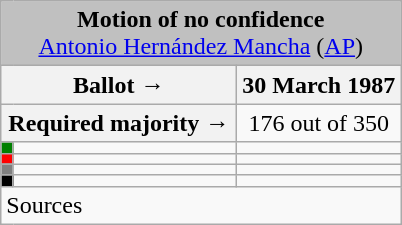<table class="wikitable" style="text-align:center;">
<tr>
<td colspan="3" align="center" bgcolor="#C0C0C0"><strong>Motion of no confidence</strong><br><a href='#'>Antonio Hernández Mancha</a> (<a href='#'>AP</a>)</td>
</tr>
<tr>
<th colspan="2" width="150px">Ballot →</th>
<th>30 March 1987</th>
</tr>
<tr>
<th colspan="2">Required majority →</th>
<td>176 out of 350 </td>
</tr>
<tr>
<th width="1px" style="background:green;"></th>
<td align="left"></td>
<td></td>
</tr>
<tr>
<th style="color:inherit;background:red;"></th>
<td align="left"></td>
<td></td>
</tr>
<tr>
<th style="color:inherit;background:gray;"></th>
<td align="left"></td>
<td></td>
</tr>
<tr>
<th style="color:inherit;background:black;"></th>
<td align="left"></td>
<td></td>
</tr>
<tr>
<td align="left" colspan="3">Sources</td>
</tr>
</table>
